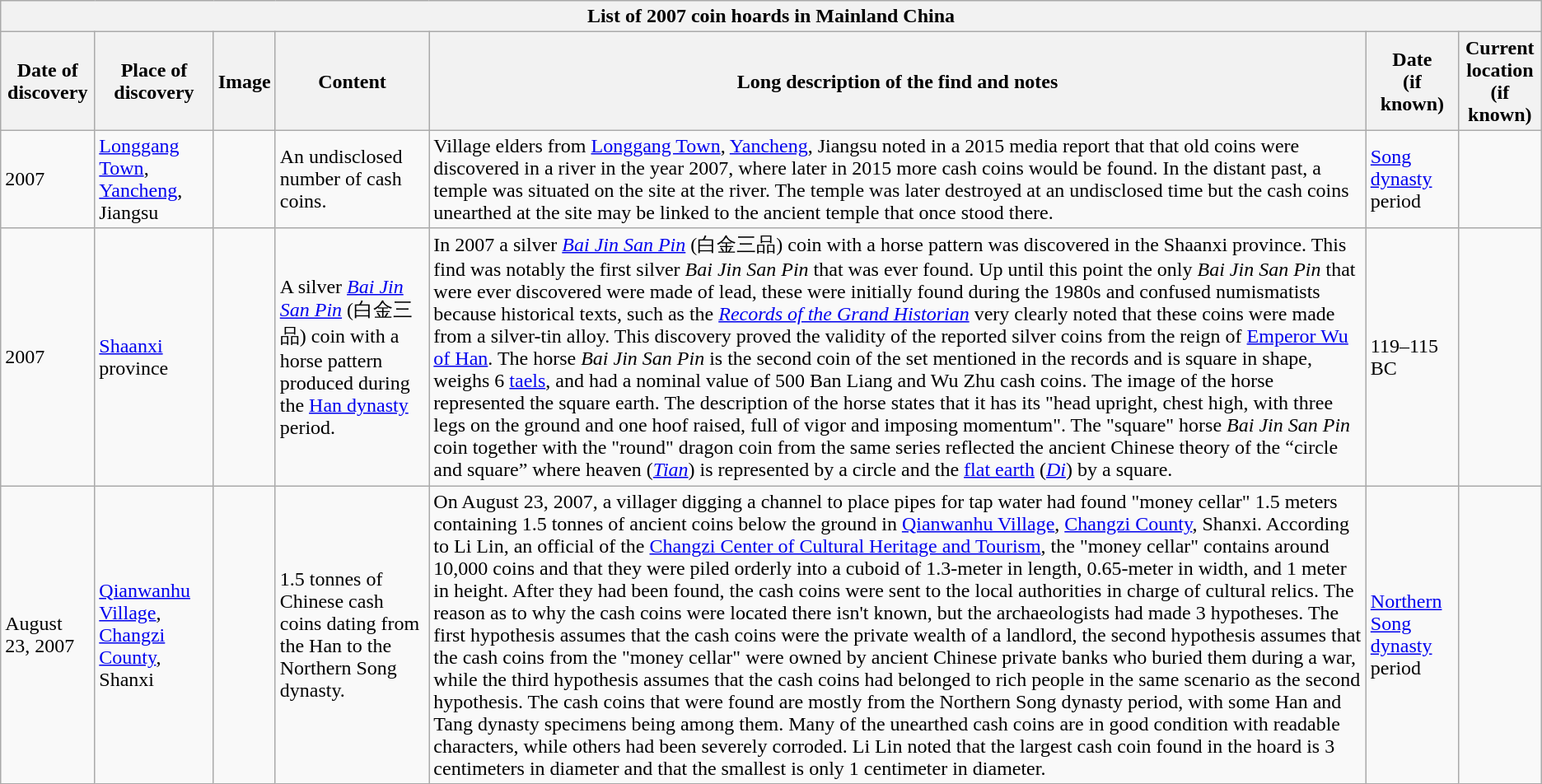<table class="wikitable" style="font-size: 100%">
<tr>
<th colspan=7>List of 2007 coin hoards in Mainland China</th>
</tr>
<tr>
<th>Date of discovery</th>
<th>Place of discovery</th>
<th>Image</th>
<th>Content</th>
<th>Long description of the find and notes</th>
<th>Date<br>(if known)</th>
<th>Current location<br>(if known)</th>
</tr>
<tr>
<td>2007</td>
<td><a href='#'>Longgang Town</a>, <a href='#'>Yancheng</a>, Jiangsu</td>
<td></td>
<td>An undisclosed number of cash coins.</td>
<td>Village elders from <a href='#'>Longgang Town</a>, <a href='#'>Yancheng</a>, Jiangsu noted in a 2015 media report that that old coins were discovered in a river in the year 2007, where later in 2015 more cash coins would be found. In the distant past, a temple was situated on the site at the river. The temple was later destroyed at an undisclosed time but the cash coins unearthed at the site may be linked to the ancient temple that once stood there.</td>
<td><a href='#'>Song dynasty</a> period</td>
<td></td>
</tr>
<tr>
<td>2007</td>
<td><a href='#'>Shaanxi</a> province</td>
<td></td>
<td>A silver <em><a href='#'>Bai Jin San Pin</a></em> (白金三品) coin with a horse pattern produced during the <a href='#'>Han dynasty</a> period.</td>
<td>In 2007 a silver <em><a href='#'>Bai Jin San Pin</a></em> (白金三品) coin with a horse pattern was discovered in the Shaanxi province. This find was notably the first silver <em>Bai Jin San Pin</em> that was ever found. Up until this point the only <em>Bai Jin San Pin</em> that were ever discovered were made of lead, these were initially found during the 1980s and confused numismatists because historical texts, such as the <em><a href='#'>Records of the Grand Historian</a></em> very clearly noted that these coins were made from a silver-tin alloy. This discovery proved the validity of the reported silver coins from the reign of <a href='#'>Emperor Wu of Han</a>. The horse <em>Bai Jin San Pin</em> is the second coin of the set mentioned in the records and is square in shape, weighs 6 <a href='#'>taels</a>, and had a nominal value of 500 Ban Liang and Wu Zhu cash coins. The image of the horse represented the square earth. The description of the horse states that it has its "head upright, chest high, with three legs on the ground and one hoof raised, full of vigor and imposing momentum". The "square" horse <em>Bai Jin San Pin</em> coin together with the "round" dragon coin from the same series reflected the ancient Chinese theory of the “circle and square” where heaven (<em><a href='#'>Tian</a></em>) is represented by a circle and the <a href='#'>flat earth</a> (<em><a href='#'>Di</a></em>) by a square.</td>
<td>119–115 BC</td>
<td></td>
</tr>
<tr>
<td>August 23, 2007</td>
<td><a href='#'>Qianwanhu Village</a>, <a href='#'>Changzi County</a>, Shanxi</td>
<td></td>
<td>1.5 tonnes of Chinese cash coins dating from the Han to the Northern Song dynasty.</td>
<td>On August 23, 2007, a villager digging a channel to place pipes for tap water had found "money cellar" 1.5 meters containing 1.5 tonnes of ancient coins below the ground in <a href='#'>Qianwanhu Village</a>, <a href='#'>Changzi County</a>, Shanxi. According to Li Lin, an official of the <a href='#'>Changzi Center of Cultural Heritage and Tourism</a>, the "money cellar" contains around 10,000 coins and that they were piled orderly into a cuboid of 1.3-meter in length, 0.65-meter in width, and 1 meter in height. After they had been found, the cash coins were sent to the local authorities in charge of cultural relics. The reason as to why the cash coins were located there isn't known, but the archaeologists had made 3 hypotheses. The first hypothesis assumes that the cash coins were the private wealth of a landlord, the second hypothesis assumes that the cash coins from the "money cellar" were owned by ancient Chinese private banks who buried them during a war, while the third hypothesis assumes that the cash coins had belonged to rich people in the same scenario as the second hypothesis. The cash coins that were found are mostly from the Northern Song dynasty period, with some Han and Tang dynasty specimens being among them. Many of the unearthed cash coins are in good condition with readable characters, while others had been severely corroded. Li Lin noted that the largest cash coin found in the hoard is 3 centimeters in diameter and that the smallest is only 1 centimeter in diameter.</td>
<td><a href='#'>Northern Song dynasty</a> period</td>
<td></td>
</tr>
</table>
